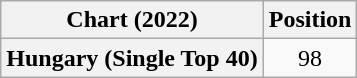<table class="wikitable plainrowheaders" style="text-align:center">
<tr>
<th scope="col">Chart (2022)</th>
<th scope="col">Position</th>
</tr>
<tr>
<th scope="row">Hungary (Single Top 40)</th>
<td>98</td>
</tr>
</table>
